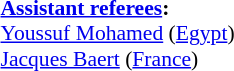<table style="width:100%; font-size:90%;">
<tr>
<td><br><strong><a href='#'>Assistant referees</a>:</strong>
<br><a href='#'>Youssuf Mohamed</a> (<a href='#'>Egypt</a>)
<br><a href='#'>Jacques Baert</a> (<a href='#'>France</a>)</td>
</tr>
</table>
